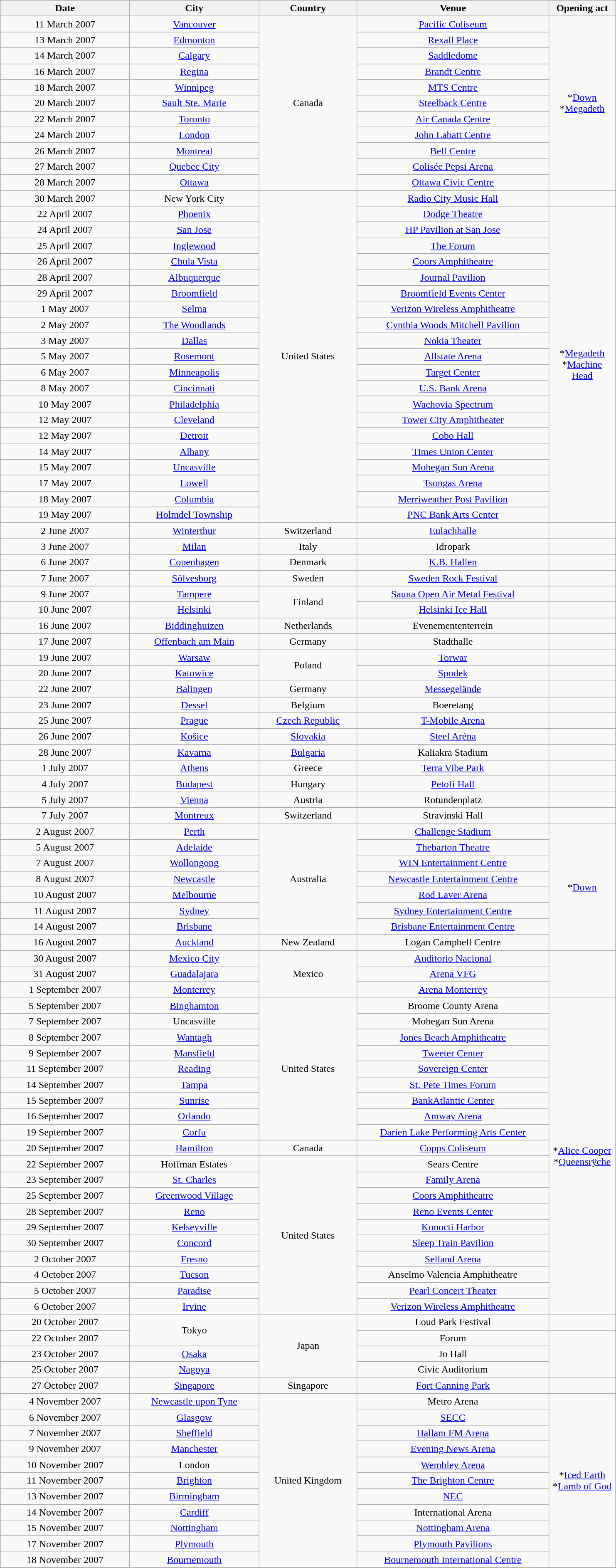<table class="wikitable" style="text-align:center;">
<tr>
<th width="200">Date</th>
<th width="200">City</th>
<th width="150">Country</th>
<th width="300">Venue</th>
<th width="100">Opening act</th>
</tr>
<tr>
<td>11 March 2007</td>
<td><a href='#'>Vancouver</a></td>
<td rowspan="11">Canada</td>
<td><a href='#'>Pacific Coliseum</a></td>
<td rowspan="11">*<a href='#'>Down</a><br>*<a href='#'>Megadeth</a></td>
</tr>
<tr>
<td>13 March 2007</td>
<td><a href='#'>Edmonton</a></td>
<td><a href='#'>Rexall Place</a></td>
</tr>
<tr>
<td>14 March 2007</td>
<td><a href='#'>Calgary</a></td>
<td><a href='#'>Saddledome</a></td>
</tr>
<tr>
<td>16 March 2007</td>
<td><a href='#'>Regina</a></td>
<td><a href='#'>Brandt Centre</a></td>
</tr>
<tr>
<td>18 March 2007</td>
<td><a href='#'>Winnipeg</a></td>
<td><a href='#'>MTS Centre</a></td>
</tr>
<tr>
<td>20 March 2007</td>
<td><a href='#'>Sault Ste. Marie</a></td>
<td><a href='#'>Steelback Centre</a></td>
</tr>
<tr>
<td>22 March 2007</td>
<td><a href='#'>Toronto</a></td>
<td><a href='#'>Air Canada Centre</a></td>
</tr>
<tr>
<td>24 March 2007</td>
<td><a href='#'>London</a></td>
<td><a href='#'>John Labatt Centre</a></td>
</tr>
<tr>
<td>26 March 2007</td>
<td><a href='#'>Montreal</a></td>
<td><a href='#'>Bell Centre</a></td>
</tr>
<tr>
<td>27 March 2007</td>
<td><a href='#'>Quebec City</a></td>
<td><a href='#'>Colisée Pepsi Arena</a></td>
</tr>
<tr>
<td>28 March 2007</td>
<td><a href='#'>Ottawa</a></td>
<td><a href='#'>Ottawa Civic Centre</a></td>
</tr>
<tr>
<td>30 March 2007</td>
<td>New York City</td>
<td rowspan="21">United States</td>
<td><a href='#'>Radio City Music Hall</a></td>
<td></td>
</tr>
<tr>
<td>22 April 2007</td>
<td><a href='#'>Phoenix</a></td>
<td><a href='#'>Dodge Theatre</a></td>
<td rowspan="20">*<a href='#'>Megadeth</a><br>*<a href='#'>Machine Head</a></td>
</tr>
<tr>
<td>24 April 2007</td>
<td><a href='#'>San Jose</a></td>
<td><a href='#'>HP Pavilion at San Jose</a></td>
</tr>
<tr>
<td>25 April 2007</td>
<td><a href='#'>Inglewood</a></td>
<td><a href='#'>The Forum</a></td>
</tr>
<tr>
<td>26 April 2007</td>
<td><a href='#'>Chula Vista</a></td>
<td><a href='#'>Coors Amphitheatre</a></td>
</tr>
<tr>
<td>28 April 2007</td>
<td><a href='#'>Albuquerque</a></td>
<td><a href='#'>Journal Pavilion</a></td>
</tr>
<tr>
<td>29 April 2007</td>
<td><a href='#'>Broomfield</a></td>
<td><a href='#'>Broomfield Events Center</a></td>
</tr>
<tr>
<td>1 May 2007</td>
<td><a href='#'>Selma</a></td>
<td><a href='#'>Verizon Wireless Amphitheatre</a></td>
</tr>
<tr>
<td>2 May 2007</td>
<td><a href='#'>The Woodlands</a></td>
<td><a href='#'>Cynthia Woods Mitchell Pavilion</a></td>
</tr>
<tr>
<td>3 May 2007</td>
<td><a href='#'>Dallas</a></td>
<td><a href='#'>Nokia Theater</a></td>
</tr>
<tr>
<td>5 May 2007</td>
<td><a href='#'>Rosemont</a></td>
<td><a href='#'>Allstate Arena</a></td>
</tr>
<tr>
<td>6 May 2007</td>
<td><a href='#'>Minneapolis</a></td>
<td><a href='#'>Target Center</a></td>
</tr>
<tr>
<td>8 May 2007</td>
<td><a href='#'>Cincinnati</a></td>
<td><a href='#'>U.S. Bank Arena</a></td>
</tr>
<tr>
<td>10 May 2007</td>
<td><a href='#'>Philadelphia</a></td>
<td><a href='#'>Wachovia Spectrum</a></td>
</tr>
<tr>
<td>12 May 2007</td>
<td><a href='#'>Cleveland</a></td>
<td><a href='#'>Tower City Amphitheater</a></td>
</tr>
<tr>
<td>12 May 2007</td>
<td><a href='#'>Detroit</a></td>
<td><a href='#'>Cobo Hall</a></td>
</tr>
<tr>
<td>14 May 2007</td>
<td><a href='#'>Albany</a></td>
<td><a href='#'>Times Union Center</a></td>
</tr>
<tr>
<td>15 May 2007</td>
<td><a href='#'>Uncasville</a></td>
<td><a href='#'>Mohegan Sun Arena</a></td>
</tr>
<tr>
<td>17 May 2007</td>
<td><a href='#'>Lowell</a></td>
<td><a href='#'>Tsongas Arena</a></td>
</tr>
<tr>
<td>18 May 2007</td>
<td><a href='#'>Columbia</a></td>
<td><a href='#'>Merriweather Post Pavilion</a></td>
</tr>
<tr>
<td>19 May 2007</td>
<td><a href='#'>Holmdel Township</a></td>
<td><a href='#'>PNC Bank Arts Center</a></td>
</tr>
<tr>
<td>2 June 2007</td>
<td><a href='#'>Winterthur</a></td>
<td>Switzerland</td>
<td><a href='#'>Eulachhalle</a></td>
<td></td>
</tr>
<tr>
<td>3 June 2007</td>
<td><a href='#'>Milan</a></td>
<td>Italy</td>
<td>Idropark</td>
<td></td>
</tr>
<tr>
<td>6 June 2007</td>
<td><a href='#'>Copenhagen</a></td>
<td>Denmark</td>
<td><a href='#'>K.B. Hallen</a></td>
<td></td>
</tr>
<tr>
<td>7 June 2007</td>
<td><a href='#'>Sölvesborg</a></td>
<td>Sweden</td>
<td><a href='#'>Sweden Rock Festival</a></td>
<td></td>
</tr>
<tr>
<td>9 June 2007</td>
<td><a href='#'>Tampere</a></td>
<td rowspan="2">Finland</td>
<td><a href='#'>Sauna Open Air Metal Festival</a></td>
<td></td>
</tr>
<tr>
<td>10 June 2007</td>
<td><a href='#'>Helsinki</a></td>
<td><a href='#'>Helsinki Ice Hall</a></td>
<td></td>
</tr>
<tr>
<td>16 June 2007</td>
<td><a href='#'>Biddinghuizen</a></td>
<td>Netherlands</td>
<td>Evenemententerrein</td>
<td></td>
</tr>
<tr>
<td>17 June 2007</td>
<td><a href='#'>Offenbach am Main</a></td>
<td>Germany</td>
<td>Stadthalle</td>
<td></td>
</tr>
<tr>
<td>19 June 2007</td>
<td><a href='#'>Warsaw</a></td>
<td rowspan="2">Poland</td>
<td><a href='#'>Torwar</a></td>
<td></td>
</tr>
<tr>
<td>20 June 2007</td>
<td><a href='#'>Katowice</a></td>
<td><a href='#'>Spodek</a></td>
<td></td>
</tr>
<tr>
<td>22 June 2007</td>
<td><a href='#'>Balingen</a></td>
<td>Germany</td>
<td><a href='#'>Messegelände</a></td>
<td></td>
</tr>
<tr>
<td>23 June 2007</td>
<td><a href='#'>Dessel</a></td>
<td>Belgium</td>
<td>Boeretang</td>
<td></td>
</tr>
<tr>
<td>25 June 2007</td>
<td><a href='#'>Prague</a></td>
<td><a href='#'>Czech Republic</a></td>
<td><a href='#'>T-Mobile Arena</a></td>
<td></td>
</tr>
<tr>
<td>26 June 2007</td>
<td><a href='#'>Košice</a></td>
<td><a href='#'>Slovakia</a></td>
<td><a href='#'>Steel Aréna</a></td>
<td></td>
</tr>
<tr>
<td>28 June 2007</td>
<td><a href='#'>Kavarna</a></td>
<td><a href='#'>Bulgaria</a></td>
<td>Kaliakra Stadium</td>
<td></td>
</tr>
<tr>
<td>1 July 2007</td>
<td><a href='#'>Athens</a></td>
<td>Greece</td>
<td><a href='#'>Terra Vibe Park</a></td>
<td></td>
</tr>
<tr>
<td>4 July 2007</td>
<td><a href='#'>Budapest</a></td>
<td>Hungary</td>
<td><a href='#'>Petofi Hall</a></td>
<td></td>
</tr>
<tr>
<td>5 July 2007</td>
<td><a href='#'>Vienna</a></td>
<td>Austria</td>
<td>Rotundenplatz</td>
<td></td>
</tr>
<tr>
<td>7 July 2007</td>
<td><a href='#'>Montreux</a></td>
<td>Switzerland</td>
<td>Stravinski Hall</td>
<td></td>
</tr>
<tr>
<td>2 August 2007</td>
<td><a href='#'>Perth</a></td>
<td rowspan="7">Australia</td>
<td><a href='#'>Challenge Stadium</a></td>
<td rowspan="8">*<a href='#'>Down</a></td>
</tr>
<tr>
<td>5 August 2007</td>
<td><a href='#'>Adelaide</a></td>
<td><a href='#'>Thebarton Theatre</a></td>
</tr>
<tr>
<td>7 August 2007</td>
<td><a href='#'>Wollongong</a></td>
<td><a href='#'>WIN Entertainment Centre</a></td>
</tr>
<tr>
<td>8 August 2007</td>
<td><a href='#'>Newcastle</a></td>
<td><a href='#'>Newcastle Entertainment Centre</a></td>
</tr>
<tr>
<td>10 August 2007</td>
<td><a href='#'>Melbourne</a></td>
<td><a href='#'>Rod Laver Arena</a></td>
</tr>
<tr>
<td>11 August 2007</td>
<td><a href='#'>Sydney</a></td>
<td><a href='#'>Sydney Entertainment Centre</a></td>
</tr>
<tr>
<td>14 August 2007</td>
<td><a href='#'>Brisbane</a></td>
<td><a href='#'>Brisbane Entertainment Centre</a></td>
</tr>
<tr>
<td>16 August 2007</td>
<td><a href='#'>Auckland</a></td>
<td>New Zealand</td>
<td>Logan Campbell Centre</td>
</tr>
<tr>
<td>30 August 2007</td>
<td><a href='#'>Mexico City</a></td>
<td rowspan="3">Mexico</td>
<td><a href='#'>Auditorio Nacional</a></td>
<td rowspan="3"></td>
</tr>
<tr>
<td>31 August 2007</td>
<td><a href='#'>Guadalajara</a></td>
<td><a href='#'>Arena VFG</a></td>
</tr>
<tr>
<td>1 September 2007</td>
<td><a href='#'>Monterrey</a></td>
<td><a href='#'>Arena Monterrey</a></td>
</tr>
<tr>
<td>5 September 2007</td>
<td><a href='#'>Binghamton</a></td>
<td rowspan="9">United States</td>
<td>Broome County Arena</td>
<td rowspan="20">*<a href='#'>Alice Cooper</a><br>*<a href='#'>Queensrÿche</a></td>
</tr>
<tr>
<td>7 September 2007</td>
<td>Uncasville</td>
<td>Mohegan Sun Arena</td>
</tr>
<tr>
<td>8 September 2007</td>
<td><a href='#'>Wantagh</a></td>
<td><a href='#'>Jones Beach Amphitheatre</a></td>
</tr>
<tr>
<td>9 September 2007</td>
<td><a href='#'>Mansfield</a></td>
<td><a href='#'>Tweeter Center</a></td>
</tr>
<tr>
<td>11 September 2007</td>
<td><a href='#'>Reading</a></td>
<td><a href='#'>Sovereign Center</a></td>
</tr>
<tr>
<td>14 September 2007</td>
<td><a href='#'>Tampa</a></td>
<td><a href='#'>St. Pete Times Forum</a></td>
</tr>
<tr>
<td>15 September 2007</td>
<td><a href='#'>Sunrise</a></td>
<td><a href='#'>BankAtlantic Center</a></td>
</tr>
<tr>
<td>16 September 2007</td>
<td><a href='#'>Orlando</a></td>
<td><a href='#'>Amway Arena</a></td>
</tr>
<tr>
<td>19 September 2007</td>
<td><a href='#'>Corfu</a></td>
<td><a href='#'>Darien Lake Performing Arts Center</a></td>
</tr>
<tr>
<td>20 September 2007</td>
<td><a href='#'>Hamilton</a></td>
<td>Canada</td>
<td><a href='#'>Copps Coliseum</a></td>
</tr>
<tr>
<td>22 September 2007</td>
<td>Hoffman Estates</td>
<td rowspan="10">United States</td>
<td>Sears Centre</td>
</tr>
<tr>
<td>23 September 2007</td>
<td><a href='#'>St. Charles</a></td>
<td><a href='#'>Family Arena</a></td>
</tr>
<tr>
<td>25 September 2007</td>
<td><a href='#'>Greenwood Village</a></td>
<td><a href='#'>Coors Amphitheatre</a></td>
</tr>
<tr>
<td>28 September 2007</td>
<td><a href='#'>Reno</a></td>
<td><a href='#'>Reno Events Center</a></td>
</tr>
<tr>
<td>29 September 2007</td>
<td><a href='#'>Kelseyville</a></td>
<td><a href='#'>Konocti Harbor</a></td>
</tr>
<tr>
<td>30 September 2007</td>
<td><a href='#'>Concord</a></td>
<td><a href='#'>Sleep Train Pavilion</a></td>
</tr>
<tr>
<td>2 October 2007</td>
<td><a href='#'>Fresno</a></td>
<td><a href='#'>Selland Arena</a></td>
</tr>
<tr>
<td>4 October 2007</td>
<td><a href='#'>Tucson</a></td>
<td>Anselmo Valencia Amphitheatre</td>
</tr>
<tr>
<td>5 October 2007</td>
<td><a href='#'>Paradise</a></td>
<td><a href='#'>Pearl Concert Theater</a></td>
</tr>
<tr>
<td>6 October 2007</td>
<td><a href='#'>Irvine</a></td>
<td><a href='#'>Verizon Wireless Amphitheatre</a></td>
</tr>
<tr>
<td>20 October 2007</td>
<td rowspan="2">Tokyo</td>
<td rowspan="4">Japan</td>
<td>Loud Park Festival</td>
<td></td>
</tr>
<tr>
<td>22 October 2007</td>
<td>Forum</td>
<td rowspan="3"></td>
</tr>
<tr>
<td>23 October 2007</td>
<td><a href='#'>Osaka</a></td>
<td>Jo Hall</td>
</tr>
<tr>
<td>25 October 2007</td>
<td><a href='#'>Nagoya</a></td>
<td>Civic Auditorium</td>
</tr>
<tr>
<td>27 October 2007</td>
<td><a href='#'>Singapore</a></td>
<td>Singapore</td>
<td><a href='#'>Fort Canning Park</a></td>
<td></td>
</tr>
<tr>
<td>4 November 2007</td>
<td><a href='#'>Newcastle upon Tyne</a></td>
<td rowspan="11">United Kingdom</td>
<td>Metro Arena</td>
<td rowspan="11">*<a href='#'>Iced Earth</a><br>*<a href='#'>Lamb of God</a></td>
</tr>
<tr>
<td>6 November 2007</td>
<td><a href='#'>Glasgow</a></td>
<td><a href='#'>SECC</a></td>
</tr>
<tr>
<td>7 November 2007</td>
<td><a href='#'>Sheffield</a></td>
<td><a href='#'>Hallam FM Arena</a></td>
</tr>
<tr>
<td>9 November 2007</td>
<td><a href='#'>Manchester</a></td>
<td><a href='#'>Evening News Arena</a></td>
</tr>
<tr>
<td>10 November 2007</td>
<td>London</td>
<td><a href='#'>Wembley Arena</a></td>
</tr>
<tr>
<td>11 November 2007</td>
<td><a href='#'>Brighton</a></td>
<td><a href='#'>The Brighton Centre</a></td>
</tr>
<tr>
<td>13 November 2007</td>
<td><a href='#'>Birmingham</a></td>
<td><a href='#'>NEC</a></td>
</tr>
<tr>
<td>14 November 2007</td>
<td><a href='#'>Cardiff</a></td>
<td>International Arena</td>
</tr>
<tr>
<td>15 November 2007</td>
<td><a href='#'>Nottingham</a></td>
<td><a href='#'>Nottingham Arena</a></td>
</tr>
<tr>
<td>17 November 2007</td>
<td><a href='#'>Plymouth</a></td>
<td><a href='#'>Plymouth Pavilions</a></td>
</tr>
<tr>
<td>18 November 2007</td>
<td><a href='#'>Bournemouth</a></td>
<td><a href='#'>Bournemouth International Centre</a></td>
</tr>
</table>
